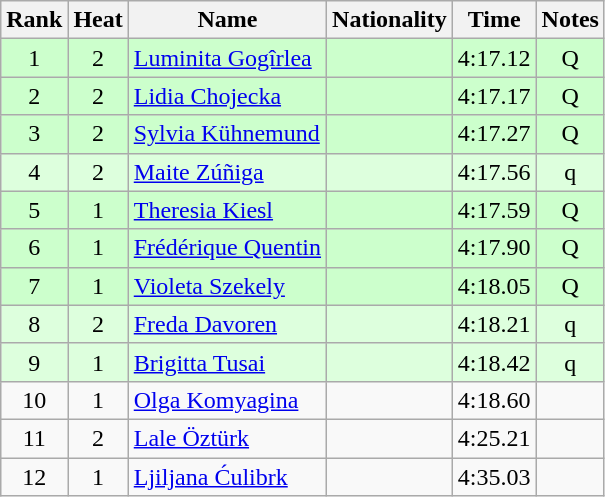<table class="wikitable sortable" style="text-align:center">
<tr>
<th>Rank</th>
<th>Heat</th>
<th>Name</th>
<th>Nationality</th>
<th>Time</th>
<th>Notes</th>
</tr>
<tr bgcolor=ccffcc>
<td>1</td>
<td>2</td>
<td align="left"><a href='#'>Luminita Gogîrlea</a></td>
<td align=left></td>
<td>4:17.12</td>
<td>Q</td>
</tr>
<tr bgcolor=ccffcc>
<td>2</td>
<td>2</td>
<td align="left"><a href='#'>Lidia Chojecka</a></td>
<td align=left></td>
<td>4:17.17</td>
<td>Q</td>
</tr>
<tr bgcolor=ccffcc>
<td>3</td>
<td>2</td>
<td align="left"><a href='#'>Sylvia Kühnemund</a></td>
<td align=left></td>
<td>4:17.27</td>
<td>Q</td>
</tr>
<tr bgcolor=ddffdd>
<td>4</td>
<td>2</td>
<td align="left"><a href='#'>Maite Zúñiga</a></td>
<td align=left></td>
<td>4:17.56</td>
<td>q</td>
</tr>
<tr bgcolor=ccffcc>
<td>5</td>
<td>1</td>
<td align="left"><a href='#'>Theresia Kiesl</a></td>
<td align=left></td>
<td>4:17.59</td>
<td>Q</td>
</tr>
<tr bgcolor=ccffcc>
<td>6</td>
<td>1</td>
<td align="left"><a href='#'>Frédérique Quentin</a></td>
<td align=left></td>
<td>4:17.90</td>
<td>Q</td>
</tr>
<tr bgcolor=ccffcc>
<td>7</td>
<td>1</td>
<td align="left"><a href='#'>Violeta Szekely</a></td>
<td align=left></td>
<td>4:18.05</td>
<td>Q</td>
</tr>
<tr bgcolor=ddffdd>
<td>8</td>
<td>2</td>
<td align="left"><a href='#'>Freda Davoren</a></td>
<td align=left></td>
<td>4:18.21</td>
<td>q</td>
</tr>
<tr bgcolor=ddffdd>
<td>9</td>
<td>1</td>
<td align="left"><a href='#'>Brigitta Tusai</a></td>
<td align=left></td>
<td>4:18.42</td>
<td>q</td>
</tr>
<tr>
<td>10</td>
<td>1</td>
<td align="left"><a href='#'>Olga Komyagina</a></td>
<td align=left></td>
<td>4:18.60</td>
<td></td>
</tr>
<tr>
<td>11</td>
<td>2</td>
<td align="left"><a href='#'>Lale Öztürk</a></td>
<td align=left></td>
<td>4:25.21</td>
<td></td>
</tr>
<tr>
<td>12</td>
<td>1</td>
<td align="left"><a href='#'>Ljiljana Ćulibrk</a></td>
<td align=left></td>
<td>4:35.03</td>
<td></td>
</tr>
</table>
